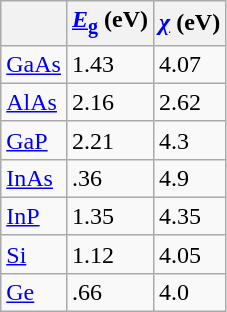<table align="left" class="wikitable floatright">
<tr>
<th></th>
<th><a href='#'><em>E</em><sub>g</sub></a> (eV)</th>
<th><a href='#'><em>χ</em></a> (eV)</th>
</tr>
<tr>
<td><a href='#'>GaAs</a></td>
<td>1.43</td>
<td>4.07</td>
</tr>
<tr>
<td><a href='#'>AlAs</a></td>
<td>2.16</td>
<td>2.62</td>
</tr>
<tr>
<td><a href='#'>GaP</a></td>
<td>2.21</td>
<td>4.3</td>
</tr>
<tr>
<td><a href='#'>InAs</a></td>
<td>.36</td>
<td>4.9</td>
</tr>
<tr>
<td><a href='#'>InP</a></td>
<td>1.35</td>
<td>4.35</td>
</tr>
<tr>
<td><a href='#'>Si</a></td>
<td>1.12</td>
<td>4.05</td>
</tr>
<tr>
<td><a href='#'>Ge</a></td>
<td>.66</td>
<td>4.0</td>
</tr>
</table>
